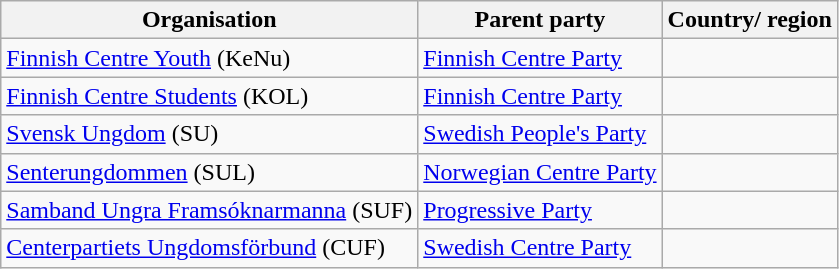<table class="wikitable sortable">
<tr>
<th>Organisation</th>
<th>Parent party</th>
<th>Country/ region</th>
</tr>
<tr>
<td><a href='#'>Finnish Centre Youth</a> (KeNu)</td>
<td><a href='#'>Finnish Centre Party</a></td>
<td></td>
</tr>
<tr>
<td><a href='#'>Finnish Centre Students</a> (KOL)</td>
<td><a href='#'>Finnish Centre Party</a></td>
<td></td>
</tr>
<tr>
<td><a href='#'>Svensk Ungdom</a> (SU)</td>
<td><a href='#'>Swedish People's Party</a></td>
<td></td>
</tr>
<tr>
<td><a href='#'>Senterungdommen</a> (SUL)</td>
<td><a href='#'>Norwegian Centre Party</a></td>
<td></td>
</tr>
<tr>
<td><a href='#'>Samband Ungra Framsóknarmanna</a> (SUF)</td>
<td><a href='#'>Progressive Party</a></td>
<td></td>
</tr>
<tr>
<td><a href='#'>Centerpartiets Ungdomsförbund</a> (CUF)</td>
<td><a href='#'>Swedish Centre Party</a></td>
<td></td>
</tr>
</table>
